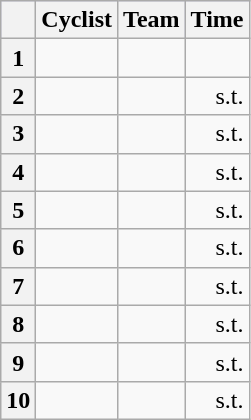<table class="wikitable">
<tr style="background:#ccccff;">
<th></th>
<th>Cyclist</th>
<th>Team</th>
<th>Time</th>
</tr>
<tr>
<th>1</th>
<td></td>
<td></td>
<td align=right></td>
</tr>
<tr>
<th>2</th>
<td></td>
<td></td>
<td align=right>s.t.</td>
</tr>
<tr>
<th>3</th>
<td></td>
<td></td>
<td align=right>s.t.</td>
</tr>
<tr>
<th>4</th>
<td></td>
<td></td>
<td align=right>s.t.</td>
</tr>
<tr>
<th>5</th>
<td></td>
<td></td>
<td align=right>s.t.</td>
</tr>
<tr>
<th>6</th>
<td> </td>
<td></td>
<td align=right>s.t.</td>
</tr>
<tr>
<th>7</th>
<td></td>
<td></td>
<td align=right>s.t.</td>
</tr>
<tr>
<th>8</th>
<td></td>
<td></td>
<td align=right>s.t.</td>
</tr>
<tr>
<th>9</th>
<td></td>
<td></td>
<td align=right>s.t.</td>
</tr>
<tr>
<th>10</th>
<td></td>
<td></td>
<td align=right>s.t.</td>
</tr>
</table>
